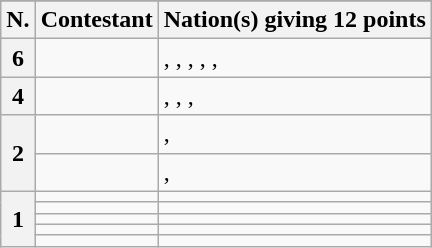<table class="wikitable plainrowheaders">
<tr>
</tr>
<tr>
<th scope="col">N.</th>
<th scope="col">Contestant</th>
<th scope="col">Nation(s) giving 12 points</th>
</tr>
<tr>
<th scope="row">6</th>
<td><strong></strong></td>
<td>, , , , , </td>
</tr>
<tr>
<th scope="row">4</th>
<td></td>
<td>, , , </td>
</tr>
<tr>
<th scope="row" rowspan="2">2</th>
<td></td>
<td>, </td>
</tr>
<tr>
<td></td>
<td>, </td>
</tr>
<tr>
<th scope="row" rowspan="5">1</th>
<td></td>
<td></td>
</tr>
<tr>
<td></td>
<td></td>
</tr>
<tr>
<td></td>
<td></td>
</tr>
<tr>
<td></td>
<td></td>
</tr>
<tr>
<td></td>
<td></td>
</tr>
</table>
